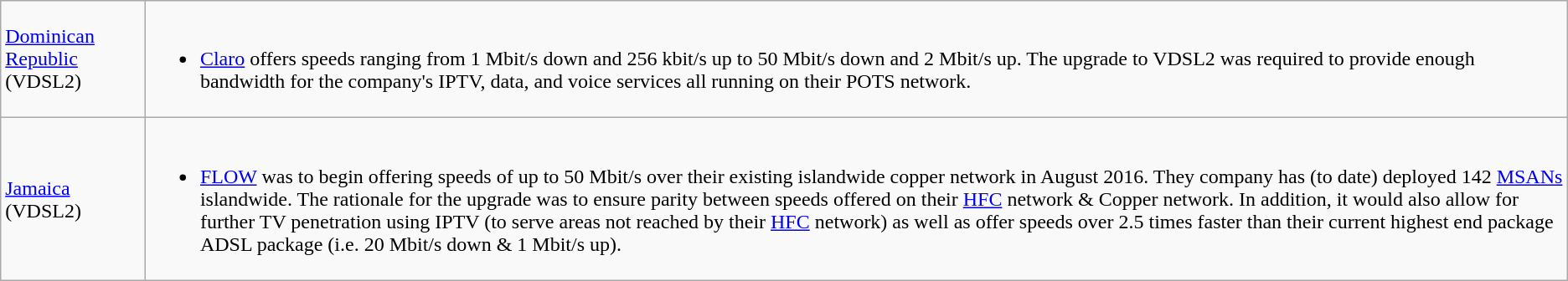<table class="wikitable">
<tr>
<td><a href='#'>Dominican Republic</a> (VDSL2)</td>
<td><br><ul><li><a href='#'>Claro</a> offers speeds ranging from 1 Mbit/s down and 256 kbit/s up to 50 Mbit/s down and 2 Mbit/s up. The upgrade to VDSL2 was required to provide enough bandwidth for the company's IPTV, data, and voice services all running on their POTS network.</li></ul></td>
</tr>
<tr>
<td><a href='#'>Jamaica</a> (VDSL2)</td>
<td><br><ul><li><a href='#'>FLOW</a> was to begin offering speeds of up to 50 Mbit/s over their existing islandwide copper network in August 2016. They company has (to date) deployed 142 <a href='#'>MSANs</a> islandwide. The rationale for the upgrade was to ensure parity between speeds offered on their <a href='#'>HFC</a> network & Copper network. In addition, it would also allow for further TV penetration using IPTV (to serve areas not reached by their <a href='#'>HFC</a> network) as well as offer speeds over 2.5 times faster than their current highest end package ADSL package (i.e. 20 Mbit/s down & 1 Mbit/s up).</li></ul></td>
</tr>
</table>
